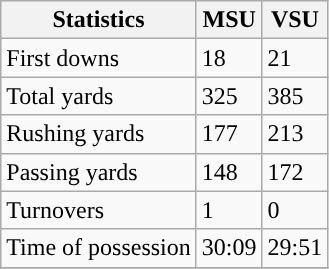<table class="wikitable">
<tr>
<th>Statistics</th>
<th>MSU</th>
<th>VSU</th>
</tr>
<tr>
<td>First downs</td>
<td>18</td>
<td>21</td>
</tr>
<tr>
<td>Total yards</td>
<td>325</td>
<td>385</td>
</tr>
<tr>
<td>Rushing yards</td>
<td>177</td>
<td>213</td>
</tr>
<tr>
<td>Passing yards</td>
<td>148</td>
<td>172</td>
</tr>
<tr>
<td>Turnovers</td>
<td>1</td>
<td>0</td>
</tr>
<tr>
<td>Time of possession</td>
<td>30:09</td>
<td>29:51</td>
</tr>
<tr>
</tr>
</table>
